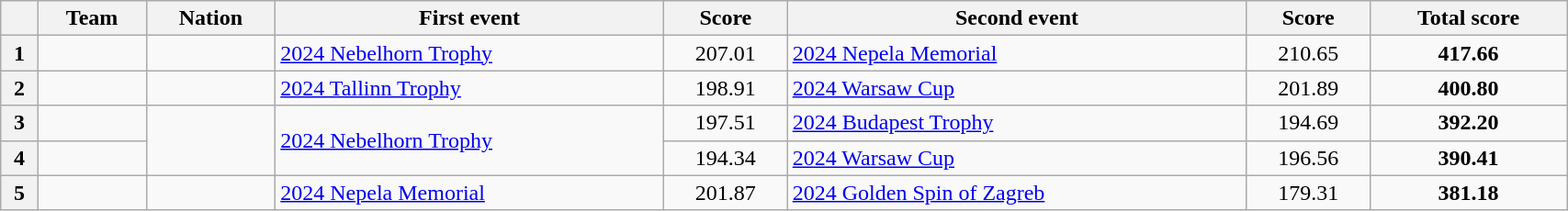<table class="wikitable unsortable" style="text-align:left; width:90%">
<tr>
<th scope="col"></th>
<th scope="col">Team</th>
<th scope="col">Nation</th>
<th scope="col">First event</th>
<th scope="col">Score</th>
<th scope="col">Second event</th>
<th scope="col">Score</th>
<th scope="col">Total score</th>
</tr>
<tr>
<th scope="row">1</th>
<td></td>
<td></td>
<td><a href='#'>2024 Nebelhorn Trophy</a></td>
<td style="text-align:center">207.01</td>
<td><a href='#'>2024 Nepela Memorial</a></td>
<td style="text-align:center">210.65</td>
<td style="text-align:center"><strong>417.66</strong></td>
</tr>
<tr>
<th scope="row">2</th>
<td></td>
<td></td>
<td><a href='#'>2024 Tallinn Trophy</a></td>
<td style="text-align:center">198.91</td>
<td><a href='#'>2024 Warsaw Cup</a></td>
<td style="text-align:center">201.89</td>
<td style="text-align:center"><strong>400.80</strong></td>
</tr>
<tr>
<th scope="row">3</th>
<td></td>
<td rowspan="2"></td>
<td rowspan="2"><a href='#'>2024 Nebelhorn Trophy</a></td>
<td style="text-align:center">197.51</td>
<td><a href='#'>2024 Budapest Trophy</a></td>
<td style="text-align:center">194.69</td>
<td style="text-align:center"><strong>392.20</strong></td>
</tr>
<tr>
<th scope="row">4</th>
<td></td>
<td style="text-align:center">194.34</td>
<td><a href='#'>2024 Warsaw Cup</a></td>
<td style="text-align:center">196.56</td>
<td style="text-align:center"><strong>390.41</strong></td>
</tr>
<tr>
<th scope="row">5</th>
<td></td>
<td></td>
<td><a href='#'>2024 Nepela Memorial</a></td>
<td style="text-align:center">201.87</td>
<td><a href='#'>2024 Golden Spin of Zagreb</a></td>
<td style="text-align:center">179.31</td>
<td style="text-align:center"><strong>381.18</strong></td>
</tr>
</table>
